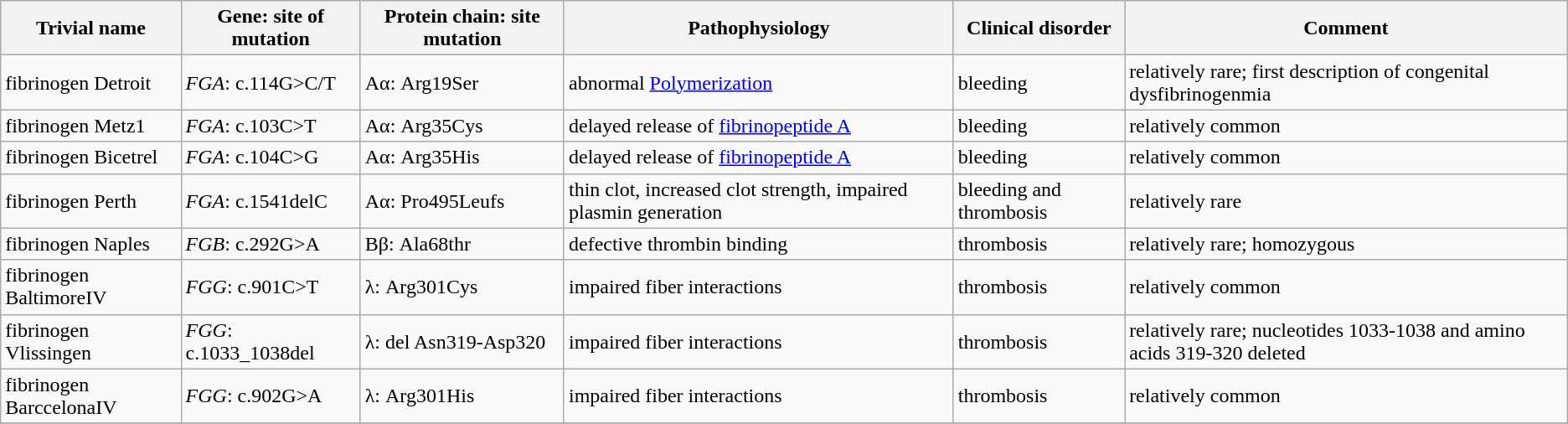<table class="wikitable">
<tr>
<th>Trivial name</th>
<th>Gene: site of mutation</th>
<th>Protein chain: site mutation</th>
<th>Pathophysiology</th>
<th>Clinical disorder</th>
<th>Comment</th>
</tr>
<tr>
<td>fibrinogen Detroit</td>
<td><em>FGA</em>: c.114G>C/T</td>
<td>Aα: Arg19Ser</td>
<td>abnormal <a href='#'>Polymerization</a></td>
<td>bleeding</td>
<td>relatively rare; first description of congenital dysfibrinogenmia</td>
</tr>
<tr>
<td>fibrinogen Metz1</td>
<td><em>FGA</em>: c.103C>T</td>
<td>Aα: Arg35Cys</td>
<td>delayed release of <a href='#'>fibrinopeptide A</a></td>
<td>bleeding</td>
<td>relatively common</td>
</tr>
<tr>
<td>fibrinogen Bicetrel</td>
<td><em>FGA</em>: c.104C>G</td>
<td>Aα: Arg35His</td>
<td>delayed release of <a href='#'>fibrinopeptide A</a></td>
<td>bleeding</td>
<td>relatively common</td>
</tr>
<tr>
<td>fibrinogen Perth</td>
<td><em>FGA</em>: c.1541delC</td>
<td>Aα: Pro495Leufs</td>
<td>thin clot, increased clot strength, impaired plasmin generation</td>
<td>bleeding and thrombosis</td>
<td>relatively rare</td>
</tr>
<tr>
<td>fibrinogen Naples</td>
<td><em>FGB</em>: c.292G>A</td>
<td>Bβ: Ala68thr</td>
<td>defective thrombin binding</td>
<td>thrombosis</td>
<td>relatively rare; homozygous</td>
</tr>
<tr>
<td>fibrinogen BaltimoreIV</td>
<td><em>FGG</em>: c.901C>T</td>
<td>λ: Arg301Cys</td>
<td>impaired fiber interactions</td>
<td>thrombosis</td>
<td>relatively common</td>
</tr>
<tr>
<td>fibrinogen Vlissingen</td>
<td><em>FGG</em>: c.1033_1038del</td>
<td>λ: del Asn319-Asp320</td>
<td>impaired fiber interactions</td>
<td>thrombosis</td>
<td>relatively rare; nucleotides 1033-1038 and amino acids 319-320 deleted</td>
</tr>
<tr>
<td>fibrinogen BarccelonaIV</td>
<td><em>FGG</em>: c.902G>A</td>
<td>λ: Arg301His</td>
<td>impaired fiber interactions</td>
<td>thrombosis</td>
<td>relatively common</td>
</tr>
<tr>
</tr>
</table>
